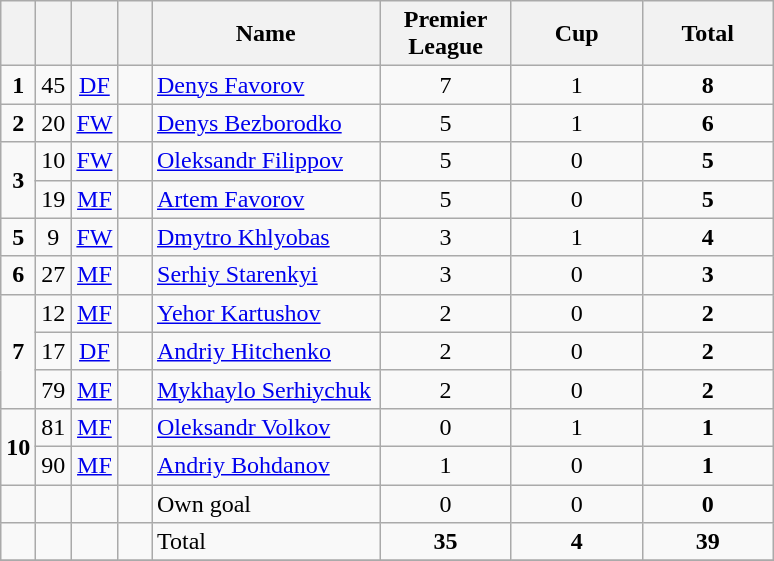<table class="wikitable" style="text-align:center">
<tr>
<th width=15></th>
<th width=15></th>
<th width=15></th>
<th width=15></th>
<th width=145>Name</th>
<th width=80><strong>Premier League</strong></th>
<th width=80><strong>Cup</strong></th>
<th width=80>Total</th>
</tr>
<tr>
<td><strong>1</strong></td>
<td>45</td>
<td><a href='#'>DF</a></td>
<td></td>
<td align=left><a href='#'>Denys Favorov</a></td>
<td>7</td>
<td>1</td>
<td><strong>8</strong></td>
</tr>
<tr>
<td><strong>2</strong></td>
<td>20</td>
<td><a href='#'>FW</a></td>
<td></td>
<td align=left><a href='#'>Denys Bezborodko</a></td>
<td>5</td>
<td>1</td>
<td><strong>6</strong></td>
</tr>
<tr>
<td rowspan=2><strong>3</strong></td>
<td>10</td>
<td><a href='#'>FW</a></td>
<td></td>
<td align=left><a href='#'>Oleksandr Filippov</a></td>
<td>5</td>
<td>0</td>
<td><strong>5</strong></td>
</tr>
<tr>
<td>19</td>
<td><a href='#'>MF</a></td>
<td></td>
<td align=left><a href='#'>Artem Favorov</a></td>
<td>5</td>
<td>0</td>
<td><strong>5</strong></td>
</tr>
<tr>
<td><strong>5</strong></td>
<td>9</td>
<td><a href='#'>FW</a></td>
<td></td>
<td align=left><a href='#'>Dmytro Khlyobas</a></td>
<td>3</td>
<td>1</td>
<td><strong>4</strong></td>
</tr>
<tr>
<td><strong>6</strong></td>
<td>27</td>
<td><a href='#'>MF</a></td>
<td></td>
<td align=left><a href='#'>Serhiy Starenkyi</a></td>
<td>3</td>
<td>0</td>
<td><strong>3</strong></td>
</tr>
<tr>
<td rowspan=3><strong>7</strong></td>
<td>12</td>
<td><a href='#'>MF</a></td>
<td></td>
<td align=left><a href='#'>Yehor Kartushov</a></td>
<td>2</td>
<td>0</td>
<td><strong>2</strong></td>
</tr>
<tr>
<td>17</td>
<td><a href='#'>DF</a></td>
<td></td>
<td align=left><a href='#'>Andriy Hitchenko</a></td>
<td>2</td>
<td>0</td>
<td><strong>2</strong></td>
</tr>
<tr>
<td>79</td>
<td><a href='#'>MF</a></td>
<td></td>
<td align=left><a href='#'>Mykhaylo Serhiychuk</a></td>
<td>2</td>
<td>0</td>
<td><strong>2</strong></td>
</tr>
<tr>
<td rowspan=2><strong>10</strong></td>
<td>81</td>
<td><a href='#'>MF</a></td>
<td></td>
<td align=left><a href='#'>Oleksandr Volkov</a></td>
<td>0</td>
<td>1</td>
<td><strong>1</strong></td>
</tr>
<tr>
<td>90</td>
<td><a href='#'>MF</a></td>
<td></td>
<td align=left><a href='#'>Andriy Bohdanov</a></td>
<td>1</td>
<td>0</td>
<td><strong>1</strong></td>
</tr>
<tr>
<td></td>
<td></td>
<td></td>
<td></td>
<td align=left>Own goal</td>
<td>0</td>
<td>0</td>
<td><strong>0</strong></td>
</tr>
<tr>
<td></td>
<td></td>
<td></td>
<td></td>
<td align=left>Total</td>
<td><strong>35</strong></td>
<td><strong>4</strong></td>
<td><strong>39</strong></td>
</tr>
<tr>
</tr>
</table>
